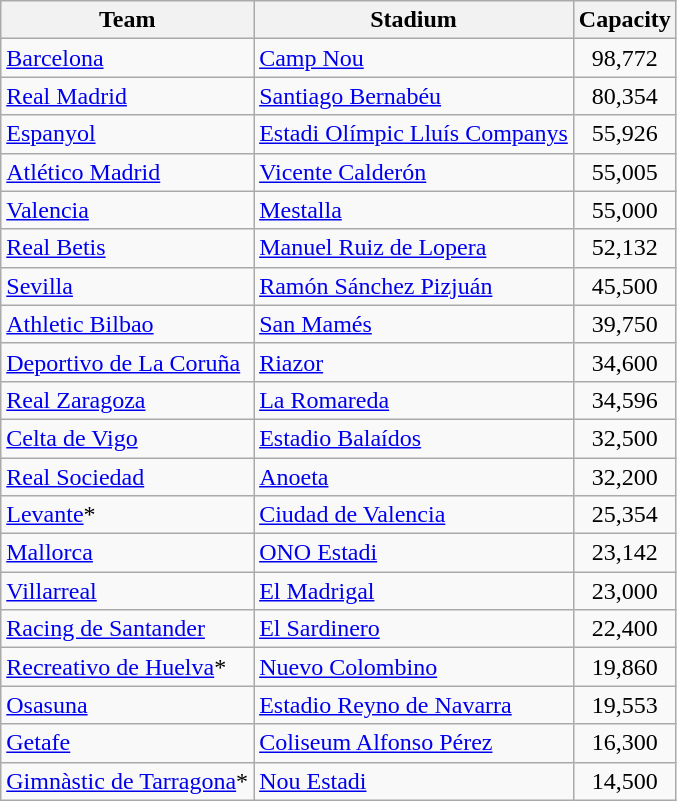<table class="wikitable sortable">
<tr>
<th>Team</th>
<th>Stadium</th>
<th>Capacity</th>
</tr>
<tr>
<td><a href='#'>Barcelona</a></td>
<td><a href='#'>Camp Nou</a></td>
<td align="center">98,772</td>
</tr>
<tr>
<td><a href='#'>Real Madrid</a></td>
<td><a href='#'>Santiago Bernabéu</a></td>
<td align="center">80,354</td>
</tr>
<tr>
<td><a href='#'>Espanyol</a></td>
<td><a href='#'>Estadi Olímpic Lluís Companys</a></td>
<td align="center">55,926</td>
</tr>
<tr>
<td><a href='#'>Atlético Madrid</a></td>
<td><a href='#'>Vicente Calderón</a></td>
<td align="center">55,005</td>
</tr>
<tr>
<td><a href='#'>Valencia</a></td>
<td><a href='#'>Mestalla</a></td>
<td align="center">55,000</td>
</tr>
<tr>
<td><a href='#'>Real Betis</a></td>
<td><a href='#'>Manuel Ruiz de Lopera</a></td>
<td align="center">52,132</td>
</tr>
<tr>
<td><a href='#'>Sevilla</a></td>
<td><a href='#'>Ramón Sánchez Pizjuán</a></td>
<td align="center">45,500</td>
</tr>
<tr>
<td><a href='#'>Athletic Bilbao</a></td>
<td><a href='#'>San Mamés</a></td>
<td align="center">39,750</td>
</tr>
<tr>
<td><a href='#'>Deportivo de La Coruña</a></td>
<td><a href='#'>Riazor</a></td>
<td align="center">34,600</td>
</tr>
<tr>
<td><a href='#'>Real Zaragoza</a></td>
<td><a href='#'>La Romareda</a></td>
<td align="center">34,596</td>
</tr>
<tr>
<td><a href='#'>Celta de Vigo</a></td>
<td><a href='#'>Estadio Balaídos</a></td>
<td align="center">32,500</td>
</tr>
<tr>
<td><a href='#'>Real Sociedad</a></td>
<td><a href='#'>Anoeta</a></td>
<td align="center">32,200</td>
</tr>
<tr>
<td><a href='#'>Levante</a>*</td>
<td><a href='#'>Ciudad de Valencia</a></td>
<td align="center">25,354</td>
</tr>
<tr>
<td><a href='#'>Mallorca</a></td>
<td><a href='#'>ONO Estadi</a></td>
<td align="center">23,142</td>
</tr>
<tr>
<td><a href='#'>Villarreal</a></td>
<td><a href='#'>El Madrigal</a></td>
<td align="center">23,000</td>
</tr>
<tr>
<td><a href='#'>Racing de Santander</a></td>
<td><a href='#'>El Sardinero</a></td>
<td align="center">22,400</td>
</tr>
<tr>
<td><a href='#'>Recreativo de Huelva</a>*</td>
<td><a href='#'>Nuevo Colombino</a></td>
<td align="center">19,860</td>
</tr>
<tr>
<td><a href='#'>Osasuna</a></td>
<td><a href='#'>Estadio Reyno de Navarra</a></td>
<td align="center">19,553</td>
</tr>
<tr>
<td><a href='#'>Getafe</a></td>
<td><a href='#'>Coliseum Alfonso Pérez</a></td>
<td align="center">16,300</td>
</tr>
<tr>
<td><a href='#'>Gimnàstic de Tarragona</a>*</td>
<td><a href='#'>Nou Estadi</a></td>
<td align="center">14,500</td>
</tr>
</table>
